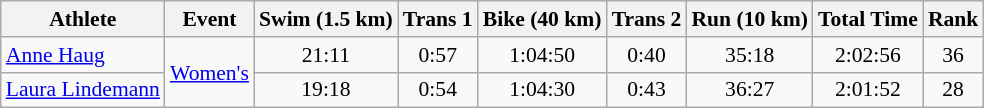<table class="wikitable" style="font-size:90%">
<tr>
<th>Athlete</th>
<th>Event</th>
<th>Swim (1.5 km)</th>
<th>Trans 1</th>
<th>Bike (40 km)</th>
<th>Trans 2</th>
<th>Run (10 km)</th>
<th>Total Time</th>
<th>Rank</th>
</tr>
<tr align=center>
<td align=left><a href='#'>Anne Haug</a></td>
<td align=left rowspan=2><a href='#'>Women's</a></td>
<td>21:11</td>
<td>0:57</td>
<td>1:04:50</td>
<td>0:40</td>
<td>35:18</td>
<td>2:02:56</td>
<td>36</td>
</tr>
<tr align=center>
<td align=left><a href='#'>Laura Lindemann</a></td>
<td>19:18</td>
<td>0:54</td>
<td>1:04:30</td>
<td>0:43</td>
<td>36:27</td>
<td>2:01:52</td>
<td>28</td>
</tr>
</table>
